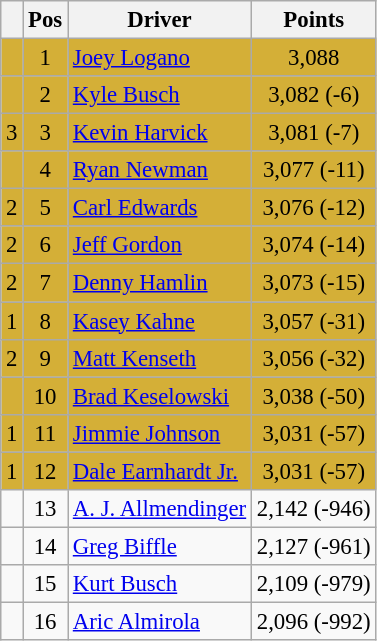<table class="wikitable" style="font-size: 95%;">
<tr>
<th></th>
<th>Pos</th>
<th>Driver</th>
<th>Points</th>
</tr>
<tr style="background:#D4AF37;">
<td align="left"></td>
<td style="text-align:center;">1</td>
<td><a href='#'>Joey Logano</a></td>
<td style="text-align:center;">3,088</td>
</tr>
<tr style="background:#D4AF37;">
<td align="left"></td>
<td style="text-align:center;">2</td>
<td><a href='#'>Kyle Busch</a></td>
<td style="text-align:center;">3,082 (-6)</td>
</tr>
<tr style="background:#D4AF37;">
<td align="left"> 3</td>
<td style="text-align:center;">3</td>
<td><a href='#'>Kevin Harvick</a></td>
<td style="text-align:center;">3,081 (-7)</td>
</tr>
<tr style="background:#D4AF37;">
<td align="left"></td>
<td style="text-align:center;">4</td>
<td><a href='#'>Ryan Newman</a></td>
<td style="text-align:center;">3,077 (-11)</td>
</tr>
<tr style="background:#D4AF37;">
<td align="left"> 2</td>
<td style="text-align:center;">5</td>
<td><a href='#'>Carl Edwards</a></td>
<td style="text-align:center;">3,076 (-12)</td>
</tr>
<tr style="background:#D4AF37;">
<td align="left"> 2</td>
<td style="text-align:center;">6</td>
<td><a href='#'>Jeff Gordon</a></td>
<td style="text-align:center;">3,074 (-14)</td>
</tr>
<tr style="background:#D4AF37;">
<td align="left"> 2</td>
<td style="text-align:center;">7</td>
<td><a href='#'>Denny Hamlin</a></td>
<td style="text-align:center;">3,073 (-15)</td>
</tr>
<tr style="background:#D4AF37;">
<td align="left"> 1</td>
<td style="text-align:center;">8</td>
<td><a href='#'>Kasey Kahne</a></td>
<td style="text-align:center;">3,057 (-31)</td>
</tr>
<tr style="background:#D4AF37;">
<td align="left"> 2</td>
<td style="text-align:center;">9</td>
<td><a href='#'>Matt Kenseth</a></td>
<td style="text-align:center;">3,056 (-32)</td>
</tr>
<tr style="background:#D4AF37;">
<td align="left"></td>
<td style="text-align:center;">10</td>
<td><a href='#'>Brad Keselowski</a></td>
<td style="text-align:center;">3,038 (-50)</td>
</tr>
<tr style="background:#D4AF37;">
<td align="left"> 1</td>
<td style="text-align:center;">11</td>
<td><a href='#'>Jimmie Johnson</a></td>
<td style="text-align:center;">3,031 (-57)</td>
</tr>
<tr style="background:#D4AF37;">
<td align="left"> 1</td>
<td style="text-align:center;">12</td>
<td><a href='#'>Dale Earnhardt Jr.</a></td>
<td style="text-align:center;">3,031 (-57)</td>
</tr>
<tr>
<td align="left"></td>
<td style="text-align:center;">13</td>
<td><a href='#'>A. J. Allmendinger</a></td>
<td style="text-align:center;">2,142 (-946)</td>
</tr>
<tr>
<td align="left"></td>
<td style="text-align:center;">14</td>
<td><a href='#'>Greg Biffle</a></td>
<td style="text-align:center;">2,127 (-961)</td>
</tr>
<tr>
<td align="left"></td>
<td style="text-align:center;">15</td>
<td><a href='#'>Kurt Busch</a></td>
<td style="text-align:center;">2,109 (-979)</td>
</tr>
<tr>
<td align="left"></td>
<td style="text-align:center;">16</td>
<td><a href='#'>Aric Almirola</a></td>
<td style="text-align:center;">2,096 (-992)</td>
</tr>
</table>
